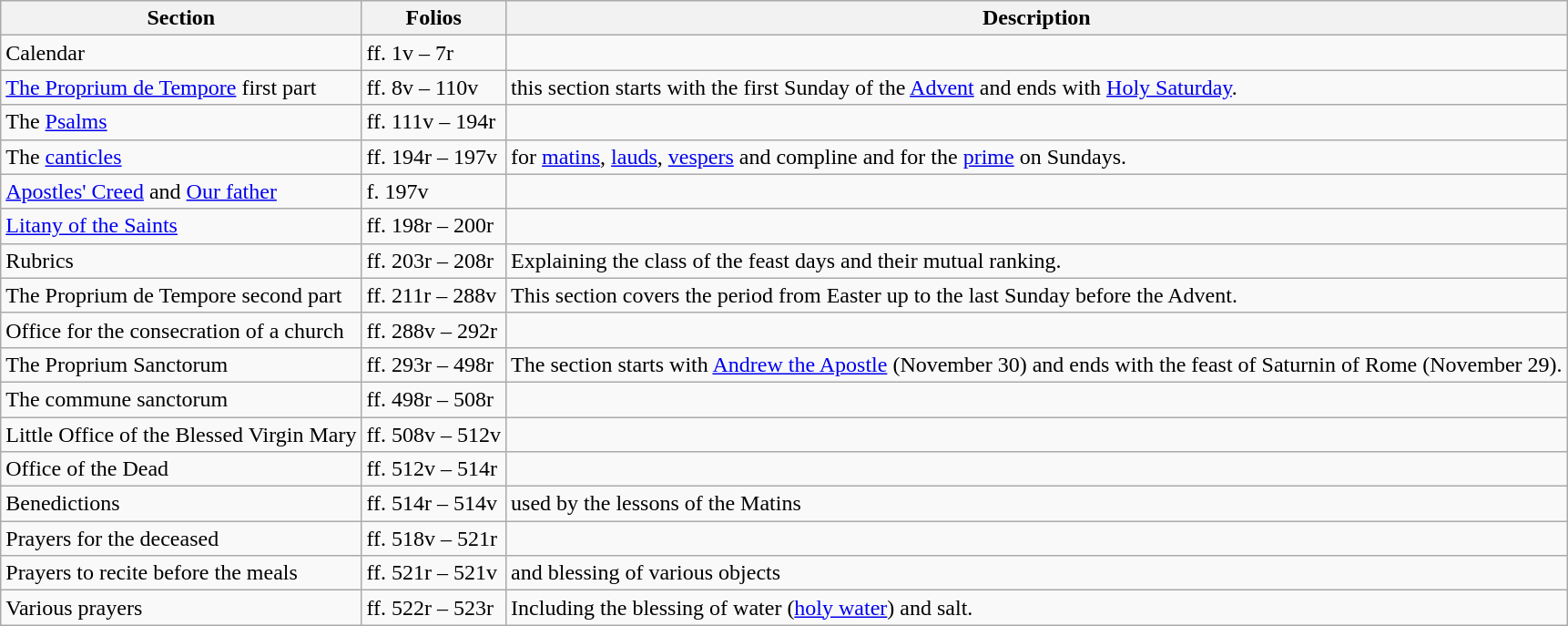<table class=" wikitable vatop collapsible collapsed ">
<tr>
<th scope=col>Section</th>
<th scope=col>Folios</th>
<th scope=col>Description</th>
</tr>
<tr>
<td>Calendar</td>
<td>ff. 1v – 7r</td>
</tr>
<tr>
<td><a href='#'>The Proprium de Tempore</a> first part</td>
<td>ff. 8v – 110v</td>
<td>this section starts with the first Sunday of the <a href='#'>Advent</a> and ends with <a href='#'>Holy Saturday</a>.</td>
</tr>
<tr>
<td>The <a href='#'>Psalms</a></td>
<td>ff. 111v – 194r</td>
<td></td>
</tr>
<tr>
<td>The <a href='#'>canticles</a></td>
<td>ff. 194r – 197v</td>
<td>for <a href='#'>matins</a>, <a href='#'>lauds</a>, <a href='#'>vespers</a> and compline and for the <a href='#'>prime</a> on Sundays.</td>
</tr>
<tr>
<td><a href='#'>Apostles' Creed</a> and <a href='#'>Our father</a></td>
<td>f. 197v</td>
<td></td>
</tr>
<tr>
<td><a href='#'>Litany of the Saints</a></td>
<td>ff. 198r – 200r</td>
<td></td>
</tr>
<tr>
<td>Rubrics</td>
<td>ff. 203r – 208r</td>
<td>Explaining the class of the feast days and their mutual ranking.</td>
</tr>
<tr>
<td>The Proprium de Tempore second part</td>
<td>ff. 211r – 288v</td>
<td>This section covers the period from Easter up to the last Sunday before the Advent.</td>
</tr>
<tr>
<td>Office for the consecration of a church</td>
<td>ff. 288v – 292r</td>
<td></td>
</tr>
<tr>
<td>The Proprium Sanctorum</td>
<td>ff. 293r – 498r</td>
<td>The section starts with <a href='#'>Andrew the Apostle</a> (November 30) and ends with the feast of  Saturnin of Rome (November 29).</td>
</tr>
<tr>
<td>The commune sanctorum</td>
<td>ff. 498r – 508r</td>
<td></td>
</tr>
<tr>
<td>Little Office of the Blessed Virgin Mary</td>
<td>ff. 508v – 512v</td>
<td></td>
</tr>
<tr>
<td>Office of the Dead</td>
<td>ff. 512v – 514r</td>
<td></td>
</tr>
<tr>
<td>Benedictions</td>
<td>ff. 514r – 514v</td>
<td>used by the lessons of the Matins</td>
</tr>
<tr>
<td>Prayers for the deceased</td>
<td>ff. 518v – 521r</td>
<td></td>
</tr>
<tr>
<td>Prayers to recite before the meals</td>
<td>ff. 521r – 521v</td>
<td>and blessing of various objects</td>
</tr>
<tr>
<td>Various prayers</td>
<td>ff. 522r – 523r</td>
<td>Including the blessing of water (<a href='#'>holy water</a>) and salt.</td>
</tr>
</table>
